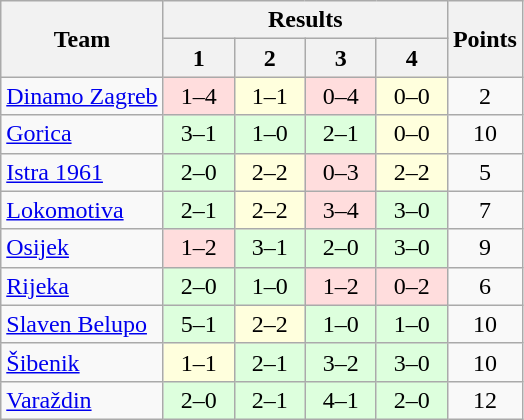<table class="wikitable" style="text-align:center">
<tr>
<th rowspan=2>Team</th>
<th colspan=4>Results</th>
<th rowspan=2>Points</th>
</tr>
<tr>
<th width=40>1</th>
<th width=40>2</th>
<th width=40>3</th>
<th width=40>4</th>
</tr>
<tr>
<td align=left><a href='#'>Dinamo Zagreb</a></td>
<td bgcolor=#ffdddd>1–4</td>
<td bgcolor=#ffffdd>1–1</td>
<td bgcolor=#ffdddd>0–4</td>
<td bgcolor=#ffffdd>0–0</td>
<td>2</td>
</tr>
<tr>
<td align=left><a href='#'>Gorica</a></td>
<td bgcolor=#ddffdd>3–1</td>
<td bgcolor=#ddffdd>1–0</td>
<td bgcolor=#ddffdd>2–1</td>
<td bgcolor=#ffffdd>0–0</td>
<td>10</td>
</tr>
<tr>
<td align=left><a href='#'>Istra 1961</a></td>
<td bgcolor=#ddffdd>2–0</td>
<td bgcolor=#ffffdd>2–2</td>
<td bgcolor=#ffdddd>0–3</td>
<td bgcolor=#ffffdd>2–2</td>
<td>5</td>
</tr>
<tr>
<td align=left><a href='#'>Lokomotiva</a></td>
<td bgcolor=#ddffdd>2–1</td>
<td bgcolor=#ffffdd>2–2</td>
<td bgcolor=#ffdddd>3–4</td>
<td bgcolor=#ddffdd>3–0</td>
<td>7</td>
</tr>
<tr>
<td align=left><a href='#'>Osijek</a></td>
<td bgcolor=#ffdddd>1–2</td>
<td bgcolor=#ddffdd>3–1</td>
<td bgcolor=#ddffdd>2–0</td>
<td bgcolor=#ddffdd>3–0</td>
<td>9</td>
</tr>
<tr>
<td align=left><a href='#'>Rijeka</a></td>
<td bgcolor=#ddffdd>2–0</td>
<td bgcolor=#ddffdd>1–0</td>
<td bgcolor=#ffdddd>1–2</td>
<td bgcolor=#ffdddd>0–2</td>
<td>6</td>
</tr>
<tr>
<td align=left><a href='#'>Slaven Belupo</a></td>
<td bgcolor=#ddffdd>5–1</td>
<td bgcolor=#ffffdd>2–2</td>
<td bgcolor=#ddffdd>1–0</td>
<td bgcolor=#ddffdd>1–0</td>
<td>10</td>
</tr>
<tr>
<td align=left><a href='#'>Šibenik</a></td>
<td bgcolor=#ffffdd>1–1</td>
<td bgcolor=#ddffdd>2–1</td>
<td bgcolor=#ddffdd>3–2</td>
<td bgcolor=#ddffdd>3–0</td>
<td>10</td>
</tr>
<tr>
<td align=left><a href='#'>Varaždin</a></td>
<td bgcolor=#ddffdd>2–0</td>
<td bgcolor=#ddffdd>2–1</td>
<td bgcolor=#ddffdd>4–1</td>
<td bgcolor=#ddffdd>2–0</td>
<td>12</td>
</tr>
</table>
